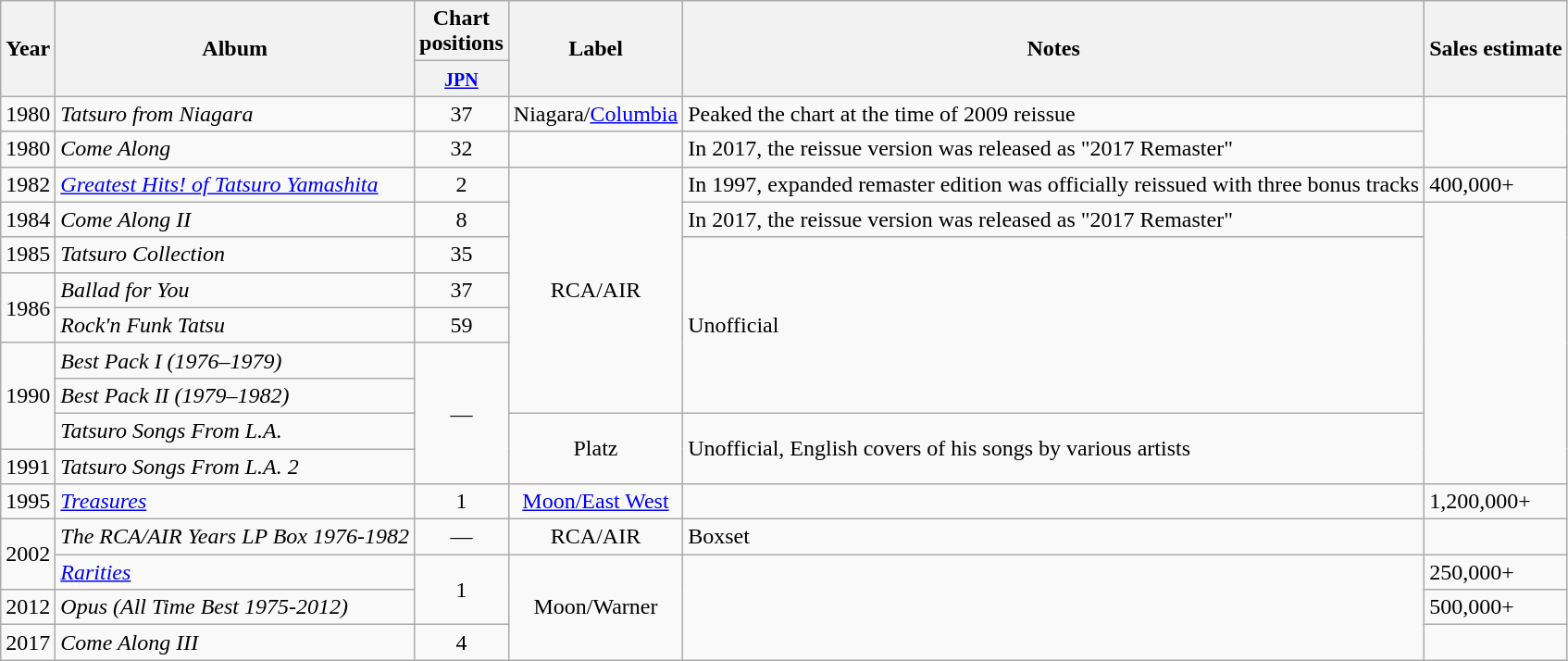<table class="wikitable">
<tr>
<th rowspan="2">Year</th>
<th rowspan="2">Album</th>
<th>Chart<br>positions</th>
<th rowspan="2">Label</th>
<th rowspan="2">Notes</th>
<th rowspan="2">Sales estimate</th>
</tr>
<tr>
<th><small><a href='#'>JPN</a></small><br></th>
</tr>
<tr>
<td>1980</td>
<td><em>Tatsuro from Niagara</em></td>
<td align="center">37</td>
<td rowspan="center">Niagara/<a href='#'>Columbia</a></td>
<td>Peaked the chart at the time of 2009 reissue</td>
<td rowspan="2"></td>
</tr>
<tr>
<td rowspan="1" align="center">1980</td>
<td><em>Come Along</em></td>
<td align="center">32</td>
<td></td>
<td>In 2017, the reissue version was released as "2017 Remaster"</td>
</tr>
<tr>
<td>1982</td>
<td><em><a href='#'>Greatest Hits! of Tatsuro Yamashita</a></em></td>
<td align="center">2</td>
<td rowspan="7" align="center">RCA/AIR</td>
<td align="center">In 1997, expanded remaster edition was officially reissued with three bonus tracks</td>
<td>400,000+</td>
</tr>
<tr>
<td rowspan="1" align="center">1984</td>
<td><em>Come Along II</em></td>
<td align="center">8</td>
<td>In 2017, the reissue version was released as "2017 Remaster"</td>
<td rowspan="8"></td>
</tr>
<tr>
<td>1985</td>
<td><em>Tatsuro Collection</em></td>
<td align="center">35</td>
<td rowspan="5">Unofficial</td>
</tr>
<tr>
<td rowspan="2" align="center">1986</td>
<td><em>Ballad for You</em></td>
<td align="center">37</td>
</tr>
<tr>
<td><em>Rock'n Funk Tatsu</em></td>
<td align="center">59</td>
</tr>
<tr>
<td rowspan="3" align="center">1990</td>
<td><em>Best Pack I (1976–1979)</em></td>
<td rowspan="4" align="center">—</td>
</tr>
<tr>
<td><em>Best Pack II (1979–1982)</em></td>
</tr>
<tr>
<td><em>Tatsuro Songs From L.A.</em></td>
<td rowspan="2" align="center">Platz</td>
<td rowspan="2">Unofficial, English covers of his songs by various artists</td>
</tr>
<tr>
<td>1991</td>
<td><em>Tatsuro Songs From L.A. 2</em></td>
</tr>
<tr>
<td>1995</td>
<td><em><a href='#'>Treasures</a></em></td>
<td align="center">1</td>
<td align="center"><a href='#'>Moon/East West</a></td>
<td></td>
<td>1,200,000+</td>
</tr>
<tr>
<td rowspan="2">2002</td>
<td><em>The RCA/AIR Years LP Box 1976-1982</em></td>
<td align="center">—</td>
<td align="center">RCA/AIR</td>
<td>Boxset</td>
<td></td>
</tr>
<tr>
<td><em><a href='#'>Rarities</a></em></td>
<td rowspan="2" align="center">1</td>
<td rowspan="3" align="center">Moon/Warner</td>
<td rowspan="3" align="center"></td>
<td>250,000+</td>
</tr>
<tr>
<td>2012</td>
<td><em>Opus (All Time Best 1975-2012)</em></td>
<td>500,000+</td>
</tr>
<tr>
<td>2017</td>
<td><em>Come Along III</em></td>
<td align="center">4</td>
<td></td>
</tr>
</table>
